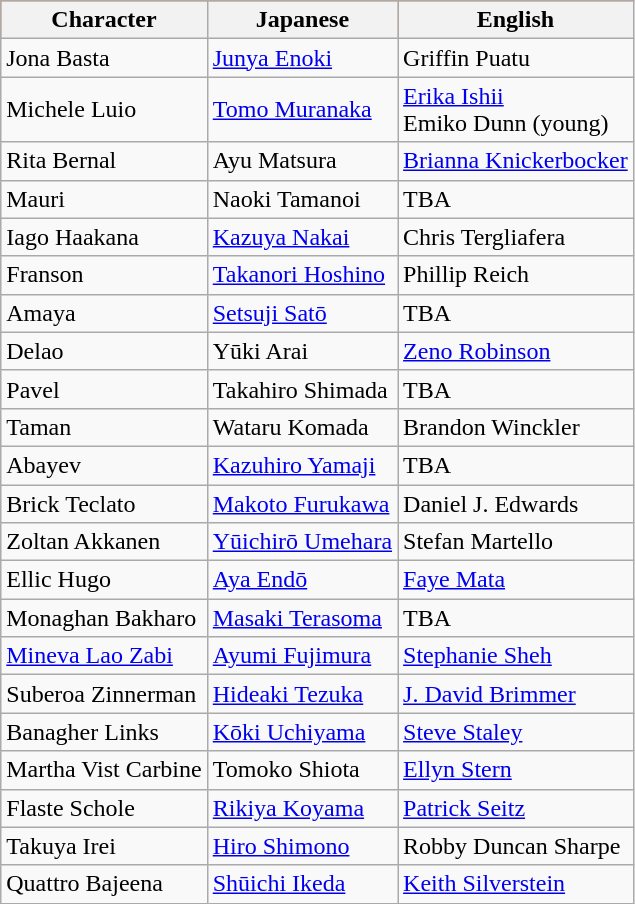<table border="1" style="border-collapse: collapse;" class="wikitable">
<tr style="background-color: rgb(255,85,0);">
<th>Character</th>
<th>Japanese</th>
<th>English</th>
</tr>
<tr>
<td>Jona Basta</td>
<td><a href='#'>Junya Enoki</a></td>
<td>Griffin Puatu</td>
</tr>
<tr>
<td>Michele Luio</td>
<td><a href='#'>Tomo Muranaka</a></td>
<td><a href='#'>Erika Ishii</a><br>Emiko Dunn (young)</td>
</tr>
<tr>
<td>Rita Bernal</td>
<td>Ayu Matsura</td>
<td><a href='#'>Brianna Knickerbocker</a></td>
</tr>
<tr>
<td>Mauri</td>
<td>Naoki Tamanoi</td>
<td>TBA</td>
</tr>
<tr>
<td>Iago Haakana</td>
<td><a href='#'>Kazuya Nakai</a></td>
<td>Chris Tergliafera</td>
</tr>
<tr>
<td>Franson</td>
<td><a href='#'>Takanori Hoshino</a></td>
<td>Phillip Reich</td>
</tr>
<tr>
<td>Amaya</td>
<td><a href='#'>Setsuji Satō</a></td>
<td>TBA</td>
</tr>
<tr>
<td>Delao</td>
<td>Yūki Arai</td>
<td><a href='#'>Zeno Robinson</a></td>
</tr>
<tr>
<td>Pavel</td>
<td>Takahiro Shimada</td>
<td>TBA</td>
</tr>
<tr>
<td>Taman</td>
<td>Wataru Komada</td>
<td>Brandon Winckler</td>
</tr>
<tr>
<td>Abayev</td>
<td><a href='#'>Kazuhiro Yamaji</a></td>
<td>TBA</td>
</tr>
<tr>
<td>Brick Teclato</td>
<td><a href='#'>Makoto Furukawa</a></td>
<td>Daniel J. Edwards</td>
</tr>
<tr>
<td>Zoltan Akkanen</td>
<td><a href='#'>Yūichirō Umehara</a></td>
<td>Stefan Martello</td>
</tr>
<tr>
<td>Ellic Hugo</td>
<td><a href='#'>Aya Endō</a></td>
<td><a href='#'>Faye Mata</a></td>
</tr>
<tr>
<td>Monaghan Bakharo</td>
<td><a href='#'>Masaki Terasoma</a></td>
<td>TBA</td>
</tr>
<tr>
<td><a href='#'>Mineva Lao Zabi</a></td>
<td><a href='#'>Ayumi Fujimura</a></td>
<td><a href='#'>Stephanie Sheh</a></td>
</tr>
<tr>
<td>Suberoa Zinnerman</td>
<td><a href='#'>Hideaki Tezuka</a></td>
<td><a href='#'>J. David Brimmer</a></td>
</tr>
<tr>
<td>Banagher Links</td>
<td><a href='#'>Kōki Uchiyama</a></td>
<td><a href='#'>Steve Staley</a></td>
</tr>
<tr>
<td>Martha Vist Carbine</td>
<td>Tomoko Shiota</td>
<td><a href='#'>Ellyn Stern</a></td>
</tr>
<tr>
<td>Flaste Schole</td>
<td><a href='#'>Rikiya Koyama</a></td>
<td><a href='#'>Patrick Seitz</a></td>
</tr>
<tr>
<td>Takuya Irei</td>
<td><a href='#'>Hiro Shimono</a></td>
<td>Robby Duncan Sharpe</td>
</tr>
<tr>
<td>Quattro Bajeena</td>
<td><a href='#'>Shūichi Ikeda</a></td>
<td><a href='#'>Keith Silverstein</a></td>
</tr>
</table>
